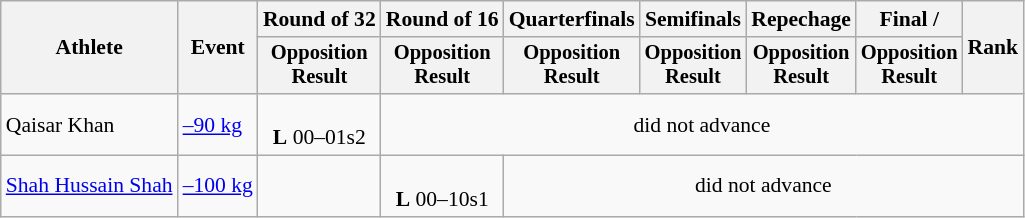<table class=wikitable style=font-size:90%;text-align:center>
<tr>
<th rowspan="2">Athlete</th>
<th rowspan="2">Event</th>
<th>Round of 32</th>
<th>Round of 16</th>
<th>Quarterfinals</th>
<th>Semifinals</th>
<th>Repechage</th>
<th>Final / </th>
<th rowspan=2>Rank</th>
</tr>
<tr style="font-size:95%">
<th>Opposition<br>Result</th>
<th>Opposition<br>Result</th>
<th>Opposition<br>Result</th>
<th>Opposition<br>Result</th>
<th>Opposition<br>Result</th>
<th>Opposition<br>Result</th>
</tr>
<tr>
<td align=left>Qaisar Khan</td>
<td align=left><a href='#'>–90 kg</a></td>
<td><br><strong>L</strong> 00–01s2</td>
<td colspan=6>did not advance</td>
</tr>
<tr>
<td align=left><a href='#'>Shah Hussain Shah</a></td>
<td align=left><a href='#'>–100 kg</a></td>
<td></td>
<td><br><strong>L</strong> 00–10s1</td>
<td colspan=5>did not advance</td>
</tr>
</table>
